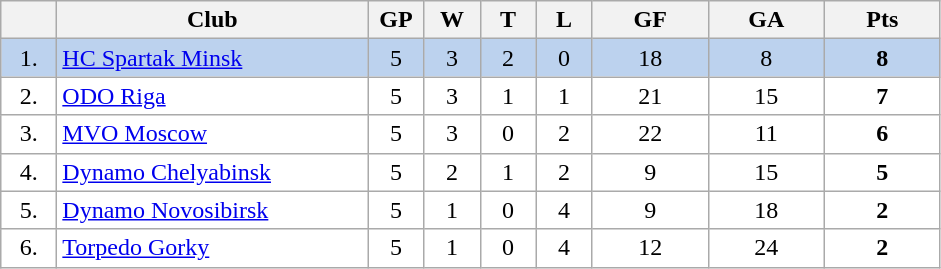<table class="wikitable">
<tr>
<th width="30"></th>
<th width="200">Club</th>
<th width="30">GP</th>
<th width="30">W</th>
<th width="30">T</th>
<th width="30">L</th>
<th width="70">GF</th>
<th width="70">GA</th>
<th width="70">Pts</th>
</tr>
<tr bgcolor="#BCD2EE" align="center">
<td>1.</td>
<td align="left"><a href='#'>HC Spartak Minsk</a></td>
<td>5</td>
<td>3</td>
<td>2</td>
<td>0</td>
<td>18</td>
<td>8</td>
<td><strong>8</strong></td>
</tr>
<tr bgcolor="#FFFFFF" align="center">
<td>2.</td>
<td align="left"><a href='#'>ODO Riga</a></td>
<td>5</td>
<td>3</td>
<td>1</td>
<td>1</td>
<td>21</td>
<td>15</td>
<td><strong>7</strong></td>
</tr>
<tr bgcolor="#FFFFFF" align="center">
<td>3.</td>
<td align="left"><a href='#'>MVO Moscow</a></td>
<td>5</td>
<td>3</td>
<td>0</td>
<td>2</td>
<td>22</td>
<td>11</td>
<td><strong>6</strong></td>
</tr>
<tr bgcolor="#FFFFFF" align="center">
<td>4.</td>
<td align="left"><a href='#'>Dynamo Chelyabinsk</a></td>
<td>5</td>
<td>2</td>
<td>1</td>
<td>2</td>
<td>9</td>
<td>15</td>
<td><strong>5</strong></td>
</tr>
<tr bgcolor="#FFFFFF" align="center">
<td>5.</td>
<td align="left"><a href='#'>Dynamo Novosibirsk</a></td>
<td>5</td>
<td>1</td>
<td>0</td>
<td>4</td>
<td>9</td>
<td>18</td>
<td><strong>2</strong></td>
</tr>
<tr bgcolor="#FFFFFF" align="center">
<td>6.</td>
<td align="left"><a href='#'>Torpedo Gorky</a></td>
<td>5</td>
<td>1</td>
<td>0</td>
<td>4</td>
<td>12</td>
<td>24</td>
<td><strong>2</strong></td>
</tr>
</table>
